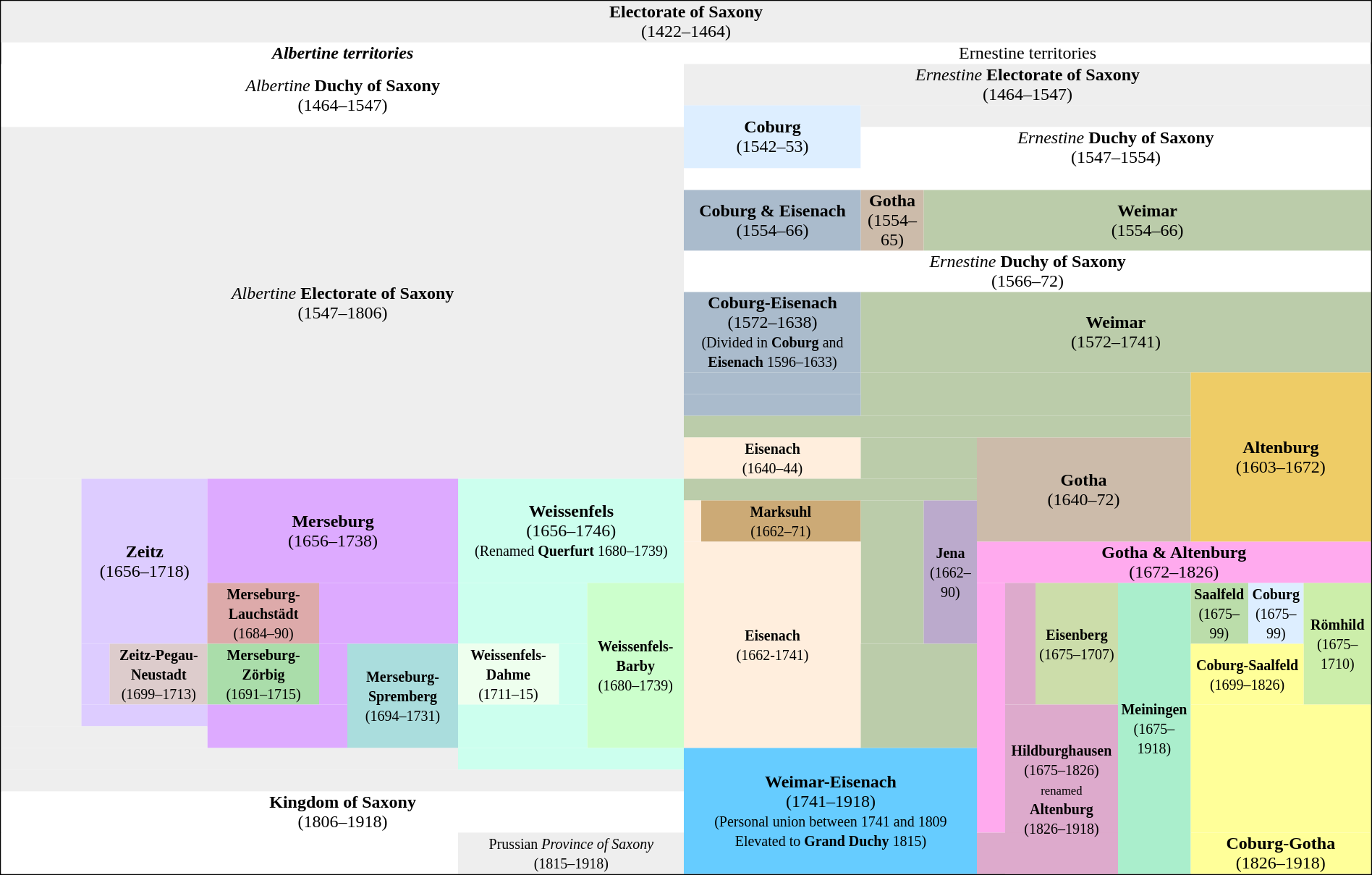<table style="border-spacing: 0px; border: 1px solid black; text-align: center;">
<tr>
<td colspan=28 style="background: #eee;"><strong>Electorate of Saxony</strong><br>(1422–1464)</td>
</tr>
<tr>
<td colspan=10><strong><em>Albertine<em> territories<strong></td>
<td colspan=18></em></strong>Ernestine</em> territories</strong></td>
</tr>
<tr>
<td colspan=10 rowspan=2 style="background: #fff;"><em>Albertine </em> <strong>Duchy of Saxony</strong><br>(1464–1547)</td>
<td colspan=18 rowspan=1 style="background: #eee;"><em>Ernestine</em> <strong>Electorate of Saxony</strong><br>(1464–1547)</td>
</tr>
<tr>
<td colspan=2 rowspan=2 style="background: #def;"><strong>Coburg</strong><br>(1542–53)</td>
<td colspan=9 rowspan=1 style="background: #eee;"> </td>
</tr>
<tr>
<td colspan=10 rowspan=10 style="background: #eee;"><em>Albertine</em> <strong>Electorate of Saxony</strong><br>(1547–1806)</td>
<td colspan=16 rowspan=1 style="background: #fff;"><em>Ernestine </em> <strong>Duchy of Saxony</strong><br>(1547–1554)</td>
</tr>
<tr>
<td colspan=11 style="background: #fff;"> </td>
</tr>
<tr>
<td colspan=2 style="background: #abc;"><strong>Coburg & Eisenach</strong><br>(1554–66)</td>
<td colspan=1 style="background: #cba;"><strong>Gotha</strong><br>(1554–65)</td>
<td colspan=8 style="background: #bca;"><strong>Weimar</strong><br>(1554–66)</td>
</tr>
<tr>
<td colspan=17 style="background: #fff;"><em>Ernestine </em> <strong>Duchy of Saxony</strong><br>(1566–72)</td>
</tr>
<tr>
<td colspan=2 style="background: #abc;"><strong>Coburg-Eisenach</strong><br>(1572–1638)<br><small>(Divided in <span><strong>Coburg</strong></span> and <span><strong>Eisenach</strong></span> 1596–1633)</small></td>
<td colspan=9 rowspan=2 style="background: #bca;"><strong>Weimar</strong><br>(1572–1741)</td>
</tr>
<tr>
<td colspan=2 rowspan=2 style="background: #abc;">      </td>
</tr>
<tr>
<td colspan=6 rowspan=2 style="background: #bca;">      </td>
<td colspan=3 rowspan=6 style="background: #ec6;"><strong>Altenburg</strong><br>(1603–1672)</td>
</tr>
<tr>
<td colspan=2 style="background: #abc;">      </td>
</tr>
<tr>
<td colspan=8 style="background: #bca;">      </td>
</tr>
<tr>
<td colspan=2 style="background: #fed;"><small><strong>Eisenach</strong><br>(1640–44)</small></td>
<td colspan=2 style="background: #bca;">      </td>
<td colspan=4 rowspan=3 style="background: #cba;"><strong>Gotha</strong><br>(1640–72)</td>
</tr>
<tr>
<td colspan=2 rowspan= 7 style="background: #eee;">                  </td>
<td colspan=2 rowspan=4 style="background: #dcf;"><strong>Zeitz</strong><br>(1656–1718)</td>
<td colspan=3 rowspan=3 style="background: #daf;"><strong>Merseburg</strong><br>(1656–1738)</td>
<td colspan=3 rowspan=3 style="background: #cfe;"><strong>Weissenfels</strong><br>(1656–1746)<br><small>(Renamed <strong>Querfurt</strong> 1680–1739)</small></td>
<td colspan=4 style="background: #bca;">      </td>
</tr>
<tr>
<td colspan=1 style="background: #fed;"> </td>
<td colspan=1 style="background: #ccaa76;"><small><strong>Marksuhl</strong><br>(1662–71)</small></td>
<td colspan=1 rowspan=3 style="background: #bca;"> </td>
<td colspan=1 rowspan=3 style="background: #bac;"><small><strong>Jena</strong><br>(1662–90)</small></td>
</tr>
<tr>
<td colspan=2 rowspan=6 style="background: #fed;"><small><strong>Eisenach</strong><br>(1662-1741)</small></td>
<td colspan=7 style="background: #fae;"><strong>Gotha & Altenburg</strong><br>(1672–1826)</td>
</tr>
<tr>
<td colspan=1 style="background: #daa;"><small><strong>Merseburg-Lauchstädt</strong><br>(1684–90)</small></td>
<td colspan=2 style="background: #daf;"> </td>
<td colspan=2 rowspan=2 style="background: #cfe;">      </td>
<td colspan=1 rowspan=5 style="background: #cfc;"><small><strong>Weissenfels-Barby</strong><br>(1680–1739)</small></td>
<td colspan=1 rowspan=8 style="background: #fae;">      </td>
<td colspan=1 rowspan=3 style="background: #dac;">      </td>
<td colspan=1 rowspan=3 style="background: #cda;"><small><strong>Eisenberg</strong><br>(1675–1707) </small></td>
<td colspan=1 rowspan=9 style="background: #aec;"><small><strong>Meiningen</strong><br>(1675–1918)</small></td>
<td colspan=1 style="background: #bda;"><small><strong>Saalfeld</strong><br>(1675–99)</small></td>
<td colspan=1 style="background: #def;"><small><strong>Coburg</strong><br>(1675–99)</small></td>
<td colspan=1 rowspan=3 style="background: #cea;"><small><strong>Römhild</strong><br>(1675–1710)</small></td>
</tr>
<tr>
<td colspan=1 rowspan=2 style="background: #dcf;">      </td>
<td colspan=1 rowspan=2 style="background: #dcc;"><small><strong>Zeitz-Pegau-Neustadt</strong><br>(1699–1713)</small></td>
<td colspan=1 rowspan=2 style="background: #ada;"><small><strong>Merseburg-Zörbig</strong><br>(1691–1715)</small></td>
<td colspan=1 rowspan=2 style="background: #daf;">      </td>
<td colspan=1 rowspan=4 style="background: #add;"><small><strong>Merseburg-Spremberg</strong><br>(1694–1731)</small></td>
<td colspan=2 rowspan=4 style="background: #bca;"> </td>
<td colspan=2 rowspan=2 style="background: #ff9;"><small><strong>Coburg-Saalfeld</strong><br>(1699–1826)</small></td>
</tr>
<tr>
<td colspan=1 style="background: #efe;"><small><strong>Weissenfels-Dahme</strong><br>(1711–15)</small></td>
<td colspan=1 style="background: #cfe;">      </td>
</tr>
<tr>
<td colspan=2 style="background: #dcf;"> </td>
<td colspan=2 rowspan=2 style="background: #daf;"> </td>
<td colspan=2 rowspan=2 style="background: #cfe;">      </td>
<td colspan=2 rowspan=6 style="background: #dac;"><small><strong>Hildburghausen</strong><br>(1675–1826) <small>renamed</small><br><strong>Altenburg</strong><br>(1826–1918) </small></td>
<td colspan=3 rowspan=5 style="background: #ff9;"> </td>
</tr>
<tr>
<td colspan=4 style="background: #eee;">      </td>
</tr>
<tr>
<td colspan=7 style="background: #eee;">      </td>
<td colspan=3 style="background: #cfe;">      </td>
<td colspan=4 rowspan=4 style="background: #6cf;"><strong>Weimar-Eisenach</strong><br>(1741–1918)<br><small>(Personal union between 1741 and 1809<br>Elevated to <strong>Grand Duchy</strong> 1815)</small></td>
</tr>
<tr>
<td colspan=10 style="background: #eee;">      </td>
</tr>
<tr>
<td colspan=10 rowspan=1 style="background: #fff;"><strong>Kingdom of Saxony</strong><br>(1806–1918)</td>
</tr>
<tr>
<td colspan=7 rowspan=1 style="background: #fff;">      </td>
<td colspan=3 style="background: #eee;"><small><em> </em>Prussian<em> Province of Saxony</em><br>(1815–1918)</small></td>
<td colspan=3 style="background: #dac;">      </td>
<td colspan=3 style="background: #ff9;"><strong>Coburg-Gotha</strong><br>(1826–1918)</td>
</tr>
<tr>
</tr>
</table>
